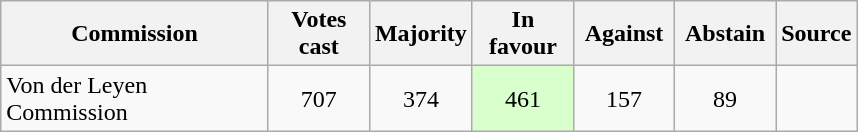<table class="wikitable">
<tr>
<th style="width:165px">Commission</th>
<th style="width:60px">Votes cast</th>
<th style="width:60px">Majority</th>
<th style="width:60px">In favour</th>
<th style="width:60px">Against</th>
<th style="width:60px">Abstain</th>
<th>Source</th>
</tr>
<tr>
<td style="width:171px">Von der Leyen Commission</td>
<td align="center">707</td>
<td align="center">374</td>
<td align="center" style="background-color:#d8ffcc">461</td>
<td align="center">157</td>
<td align="center">89</td>
<td align="center"></td>
</tr>
</table>
